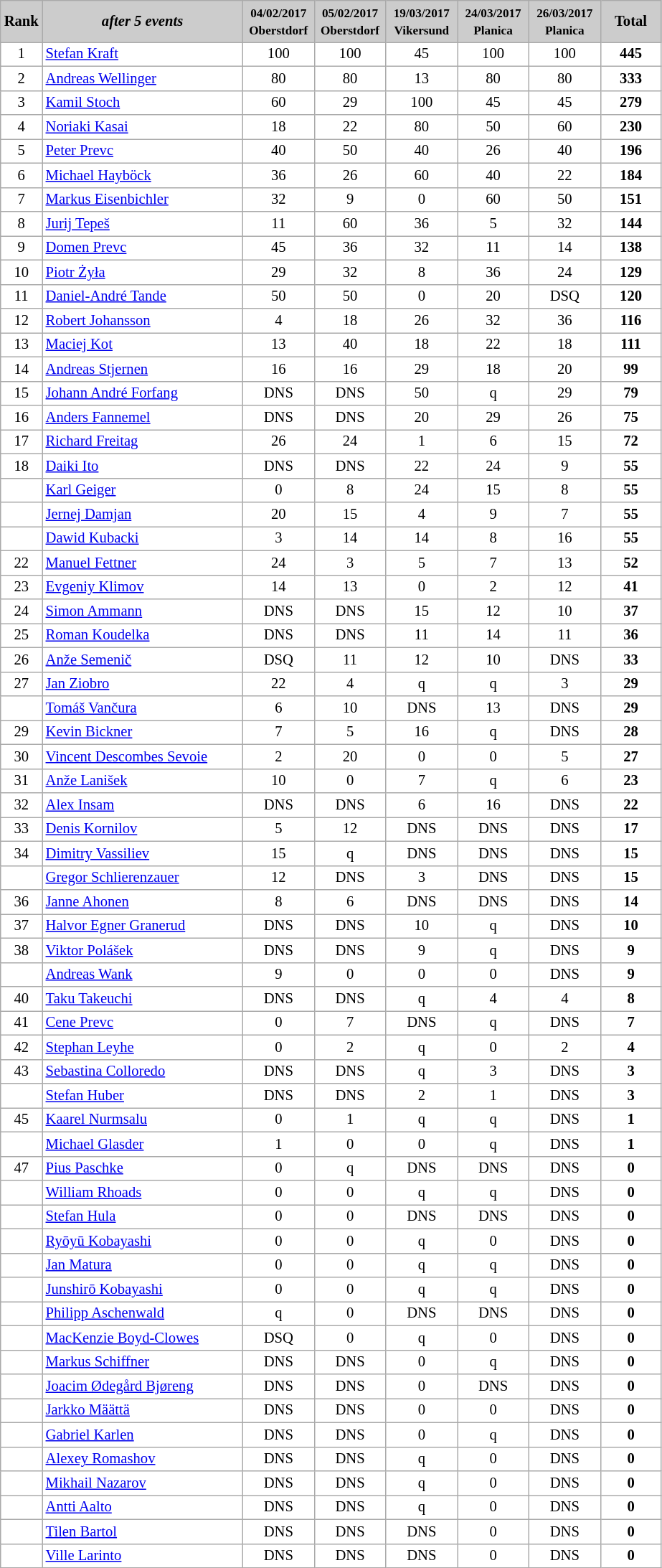<table class="wikitable plainrowheaders" style="background:#fff; font-size:86%; line-height:16px; border:gray solid 1px; border-collapse:collapse;">
<tr style="background:#ccc; text-align:center;">
<th scope="col" style="background:#ccc;" width=10px;">Rank</th>
<th scope="col" style="background:#ccc;" width=180px;"><em>after 5 events</em></th>
<th scope="col" style="background:#ccc;" width=60px;"><small>04/02/2017<br>Oberstdorf</small></th>
<th scope="col" style="background:#ccc;" width=60px;"><small>05/02/2017<br>Oberstdorf</small></th>
<th scope="col" style="background:#ccc;" width=60px;"><small>19/03/2017<br>Vikersund</small></th>
<th scope="col" style="background:#ccc;" width=60px;"><small>24/03/2017<br>Planica</small></th>
<th scope="col" style="background:#ccc;" width=60px;"><small>26/03/2017<br>Planica</small></th>
<th scope="col" style="background:#ccc;" width=50px;">Total</th>
</tr>
<tr align=center>
<td>1</td>
<td align=left> <a href='#'>Stefan Kraft</a></td>
<td>100</td>
<td>100</td>
<td>45</td>
<td>100</td>
<td>100</td>
<td><strong>445</strong></td>
</tr>
<tr align=center>
<td>2</td>
<td align=left> <a href='#'>Andreas Wellinger</a></td>
<td>80</td>
<td>80</td>
<td>13</td>
<td>80</td>
<td>80</td>
<td><strong>333</strong></td>
</tr>
<tr align=center>
<td>3</td>
<td align=left> <a href='#'>Kamil Stoch</a></td>
<td>60</td>
<td>29</td>
<td>100</td>
<td>45</td>
<td>45</td>
<td><strong>279</strong></td>
</tr>
<tr align=center>
<td>4</td>
<td align=left> <a href='#'>Noriaki Kasai</a></td>
<td>18</td>
<td>22</td>
<td>80</td>
<td>50</td>
<td>60</td>
<td><strong>230</strong></td>
</tr>
<tr align=center>
<td>5</td>
<td align=left> <a href='#'>Peter Prevc</a></td>
<td>40</td>
<td>50</td>
<td>40</td>
<td>26</td>
<td>40</td>
<td><strong>196</strong></td>
</tr>
<tr align=center>
<td>6</td>
<td align=left> <a href='#'>Michael Hayböck</a></td>
<td>36</td>
<td>26</td>
<td>60</td>
<td>40</td>
<td>22</td>
<td><strong>184</strong></td>
</tr>
<tr align=center>
<td>7</td>
<td align=left> <a href='#'>Markus Eisenbichler</a></td>
<td>32</td>
<td>9</td>
<td>0</td>
<td>60</td>
<td>50</td>
<td><strong>151</strong></td>
</tr>
<tr align=center>
<td>8</td>
<td align=left> <a href='#'>Jurij Tepeš</a></td>
<td>11</td>
<td>60</td>
<td>36</td>
<td>5</td>
<td>32</td>
<td><strong>144</strong></td>
</tr>
<tr align=center>
<td>9</td>
<td align=left> <a href='#'>Domen Prevc</a></td>
<td>45</td>
<td>36</td>
<td>32</td>
<td>11</td>
<td>14</td>
<td><strong>138</strong></td>
</tr>
<tr align=center>
<td>10</td>
<td align=left> <a href='#'>Piotr Żyła</a></td>
<td>29</td>
<td>32</td>
<td>8</td>
<td>36</td>
<td>24</td>
<td><strong>129</strong></td>
</tr>
<tr align=center>
<td>11</td>
<td align=left> <a href='#'>Daniel-André Tande</a></td>
<td>50</td>
<td>50</td>
<td>0</td>
<td>20</td>
<td>DSQ</td>
<td><strong>120</strong></td>
</tr>
<tr align=center>
<td>12</td>
<td align=left> <a href='#'>Robert Johansson</a></td>
<td>4</td>
<td>18</td>
<td>26</td>
<td>32</td>
<td>36</td>
<td><strong>116</strong></td>
</tr>
<tr align=center>
<td>13</td>
<td align=left> <a href='#'>Maciej Kot</a></td>
<td>13</td>
<td>40</td>
<td>18</td>
<td>22</td>
<td>18</td>
<td><strong>111</strong></td>
</tr>
<tr align=center>
<td>14</td>
<td align=left> <a href='#'>Andreas Stjernen</a></td>
<td>16</td>
<td>16</td>
<td>29</td>
<td>18</td>
<td>20</td>
<td><strong>99</strong></td>
</tr>
<tr align=center>
<td>15</td>
<td align=left> <a href='#'>Johann André Forfang</a></td>
<td>DNS</td>
<td>DNS</td>
<td>50</td>
<td>q</td>
<td>29</td>
<td><strong>79</strong></td>
</tr>
<tr align=center>
<td>16</td>
<td align=left> <a href='#'>Anders Fannemel</a></td>
<td>DNS</td>
<td>DNS</td>
<td>20</td>
<td>29</td>
<td>26</td>
<td><strong>75</strong></td>
</tr>
<tr align=center>
<td>17</td>
<td align=left> <a href='#'>Richard Freitag</a></td>
<td>26</td>
<td>24</td>
<td>1</td>
<td>6</td>
<td>15</td>
<td><strong>72</strong></td>
</tr>
<tr align=center>
<td>18</td>
<td align=left> <a href='#'>Daiki Ito</a></td>
<td>DNS</td>
<td>DNS</td>
<td>22</td>
<td>24</td>
<td>9</td>
<td><strong>55</strong></td>
</tr>
<tr align=center>
<td></td>
<td align=left> <a href='#'>Karl Geiger</a></td>
<td>0</td>
<td>8</td>
<td>24</td>
<td>15</td>
<td>8</td>
<td><strong>55</strong></td>
</tr>
<tr align=center>
<td></td>
<td align=left> <a href='#'>Jernej Damjan</a></td>
<td>20</td>
<td>15</td>
<td>4</td>
<td>9</td>
<td>7</td>
<td><strong>55</strong></td>
</tr>
<tr align=center>
<td></td>
<td align=left> <a href='#'>Dawid Kubacki</a></td>
<td>3</td>
<td>14</td>
<td>14</td>
<td>8</td>
<td>16</td>
<td><strong>55</strong></td>
</tr>
<tr align=center>
<td>22</td>
<td align=left> <a href='#'>Manuel Fettner</a></td>
<td>24</td>
<td>3</td>
<td>5</td>
<td>7</td>
<td>13</td>
<td><strong>52</strong></td>
</tr>
<tr align=center>
<td>23</td>
<td align=left> <a href='#'>Evgeniy Klimov</a></td>
<td>14</td>
<td>13</td>
<td>0</td>
<td>2</td>
<td>12</td>
<td><strong>41</strong></td>
</tr>
<tr align=center>
<td>24</td>
<td align=left> <a href='#'>Simon Ammann</a></td>
<td>DNS</td>
<td>DNS</td>
<td>15</td>
<td>12</td>
<td>10</td>
<td><strong>37</strong></td>
</tr>
<tr align=center>
<td>25</td>
<td align=left> <a href='#'>Roman Koudelka</a></td>
<td>DNS</td>
<td>DNS</td>
<td>11</td>
<td>14</td>
<td>11</td>
<td><strong>36</strong></td>
</tr>
<tr align=center>
<td>26</td>
<td align=left> <a href='#'>Anže Semenič</a></td>
<td>DSQ</td>
<td>11</td>
<td>12</td>
<td>10</td>
<td>DNS</td>
<td><strong>33</strong></td>
</tr>
<tr align=center>
<td>27</td>
<td align=left> <a href='#'>Jan Ziobro</a></td>
<td>22</td>
<td>4</td>
<td>q</td>
<td>q</td>
<td>3</td>
<td><strong>29</strong></td>
</tr>
<tr align=center>
<td></td>
<td align=left> <a href='#'>Tomáš Vančura</a></td>
<td>6</td>
<td>10</td>
<td>DNS</td>
<td>13</td>
<td>DNS</td>
<td><strong>29</strong></td>
</tr>
<tr align=center>
<td>29</td>
<td align=left> <a href='#'>Kevin Bickner</a></td>
<td>7</td>
<td>5</td>
<td>16</td>
<td>q</td>
<td>DNS</td>
<td><strong>28</strong></td>
</tr>
<tr align=center>
<td>30</td>
<td align=left> <a href='#'>Vincent Descombes Sevoie</a></td>
<td>2</td>
<td>20</td>
<td>0</td>
<td>0</td>
<td>5</td>
<td><strong>27</strong></td>
</tr>
<tr align=center>
<td>31</td>
<td align=left> <a href='#'>Anže Lanišek</a></td>
<td>10</td>
<td>0</td>
<td>7</td>
<td>q</td>
<td>6</td>
<td><strong>23</strong></td>
</tr>
<tr align=center>
<td>32</td>
<td align=left> <a href='#'>Alex Insam</a></td>
<td>DNS</td>
<td>DNS</td>
<td>6</td>
<td>16</td>
<td>DNS</td>
<td><strong>22</strong></td>
</tr>
<tr align=center>
<td>33</td>
<td align=left> <a href='#'>Denis Kornilov</a></td>
<td>5</td>
<td>12</td>
<td>DNS</td>
<td>DNS</td>
<td>DNS</td>
<td><strong>17</strong></td>
</tr>
<tr align=center>
<td>34</td>
<td align=left> <a href='#'>Dimitry Vassiliev</a></td>
<td>15</td>
<td>q</td>
<td>DNS</td>
<td>DNS</td>
<td>DNS</td>
<td><strong>15</strong></td>
</tr>
<tr align=center>
<td></td>
<td align=left> <a href='#'>Gregor Schlierenzauer</a></td>
<td>12</td>
<td>DNS</td>
<td>3</td>
<td>DNS</td>
<td>DNS</td>
<td><strong>15</strong></td>
</tr>
<tr align=center>
<td>36</td>
<td align=left> <a href='#'>Janne Ahonen</a></td>
<td>8</td>
<td>6</td>
<td>DNS</td>
<td>DNS</td>
<td>DNS</td>
<td><strong>14</strong></td>
</tr>
<tr align=center>
<td>37</td>
<td align=left> <a href='#'>Halvor Egner Granerud</a></td>
<td>DNS</td>
<td>DNS</td>
<td>10</td>
<td>q</td>
<td>DNS</td>
<td><strong>10</strong></td>
</tr>
<tr align=center>
<td>38</td>
<td align=left> <a href='#'>Viktor Polášek</a></td>
<td>DNS</td>
<td>DNS</td>
<td>9</td>
<td>q</td>
<td>DNS</td>
<td><strong>9</strong></td>
</tr>
<tr align=center>
<td></td>
<td align=left> <a href='#'>Andreas Wank</a></td>
<td>9</td>
<td>0</td>
<td>0</td>
<td>0</td>
<td>DNS</td>
<td><strong>9</strong></td>
</tr>
<tr align=center>
<td>40</td>
<td align=left> <a href='#'>Taku Takeuchi</a></td>
<td>DNS</td>
<td>DNS</td>
<td>q</td>
<td>4</td>
<td>4</td>
<td><strong>8</strong></td>
</tr>
<tr align=center>
<td>41</td>
<td align=left> <a href='#'>Cene Prevc</a></td>
<td>0</td>
<td>7</td>
<td>DNS</td>
<td>q</td>
<td>DNS</td>
<td><strong>7</strong></td>
</tr>
<tr align=center>
<td>42</td>
<td align=left> <a href='#'>Stephan Leyhe</a></td>
<td>0</td>
<td>2</td>
<td>q</td>
<td>0</td>
<td>2</td>
<td><strong>4</strong></td>
</tr>
<tr align=center>
<td>43</td>
<td align=left> <a href='#'>Sebastina Colloredo</a></td>
<td>DNS</td>
<td>DNS</td>
<td>q</td>
<td>3</td>
<td>DNS</td>
<td><strong>3</strong></td>
</tr>
<tr align=center>
<td></td>
<td align=left> <a href='#'>Stefan Huber</a></td>
<td>DNS</td>
<td>DNS</td>
<td>2</td>
<td>1</td>
<td>DNS</td>
<td><strong>3</strong></td>
</tr>
<tr align=center>
<td>45</td>
<td align=left> <a href='#'>Kaarel Nurmsalu</a></td>
<td>0</td>
<td>1</td>
<td>q</td>
<td>q</td>
<td>DNS</td>
<td><strong>1</strong></td>
</tr>
<tr align=center>
<td></td>
<td align=left> <a href='#'>Michael Glasder</a></td>
<td>1</td>
<td>0</td>
<td>0</td>
<td>q</td>
<td>DNS</td>
<td><strong>1</strong></td>
</tr>
<tr align=center>
<td>47</td>
<td align=left> <a href='#'>Pius Paschke</a></td>
<td>0</td>
<td>q</td>
<td>DNS</td>
<td>DNS</td>
<td>DNS</td>
<td><strong>0</strong></td>
</tr>
<tr align=center>
<td></td>
<td align=left> <a href='#'>William Rhoads</a></td>
<td>0</td>
<td>0</td>
<td>q</td>
<td>q</td>
<td>DNS</td>
<td><strong>0</strong></td>
</tr>
<tr align=center>
<td></td>
<td align=left> <a href='#'>Stefan Hula</a></td>
<td>0</td>
<td>0</td>
<td>DNS</td>
<td>DNS</td>
<td>DNS</td>
<td><strong>0</strong></td>
</tr>
<tr align=center>
<td></td>
<td align=left> <a href='#'>Ryōyū Kobayashi</a></td>
<td>0</td>
<td>0</td>
<td>q</td>
<td>0</td>
<td>DNS</td>
<td><strong>0</strong></td>
</tr>
<tr align=center>
<td></td>
<td align=left> <a href='#'>Jan Matura</a></td>
<td>0</td>
<td>0</td>
<td>q</td>
<td>q</td>
<td>DNS</td>
<td><strong>0</strong></td>
</tr>
<tr align=center>
<td></td>
<td align=left> <a href='#'>Junshirō Kobayashi</a></td>
<td>0</td>
<td>0</td>
<td>q</td>
<td>q</td>
<td>DNS</td>
<td><strong>0</strong></td>
</tr>
<tr align=center>
<td></td>
<td align=left> <a href='#'>Philipp Aschenwald</a></td>
<td>q</td>
<td>0</td>
<td>DNS</td>
<td>DNS</td>
<td>DNS</td>
<td><strong>0</strong></td>
</tr>
<tr align=center>
<td></td>
<td align=left> <a href='#'>MacKenzie Boyd-Clowes</a></td>
<td>DSQ</td>
<td>0</td>
<td>q</td>
<td>0</td>
<td>DNS</td>
<td><strong>0</strong></td>
</tr>
<tr align=center>
<td></td>
<td align=left> <a href='#'>Markus Schiffner</a></td>
<td>DNS</td>
<td>DNS</td>
<td>0</td>
<td>q</td>
<td>DNS</td>
<td><strong>0</strong></td>
</tr>
<tr align=center>
<td></td>
<td align=left> <a href='#'>Joacim Ødegård Bjøreng</a></td>
<td>DNS</td>
<td>DNS</td>
<td>0</td>
<td>DNS</td>
<td>DNS</td>
<td><strong>0</strong></td>
</tr>
<tr align=center>
<td></td>
<td align=left> <a href='#'>Jarkko Määttä</a></td>
<td>DNS</td>
<td>DNS</td>
<td>0</td>
<td>0</td>
<td>DNS</td>
<td><strong>0</strong></td>
</tr>
<tr align=center>
<td></td>
<td align=left> <a href='#'>Gabriel Karlen</a></td>
<td>DNS</td>
<td>DNS</td>
<td>0</td>
<td>q</td>
<td>DNS</td>
<td><strong>0</strong></td>
</tr>
<tr align=center>
<td></td>
<td align=left> <a href='#'>Alexey Romashov</a></td>
<td>DNS</td>
<td>DNS</td>
<td>q</td>
<td>0</td>
<td>DNS</td>
<td><strong>0</strong></td>
</tr>
<tr align=center>
<td></td>
<td align=left> <a href='#'>Mikhail Nazarov</a></td>
<td>DNS</td>
<td>DNS</td>
<td>q</td>
<td>0</td>
<td>DNS</td>
<td><strong>0</strong></td>
</tr>
<tr align=center>
<td></td>
<td align=left> <a href='#'>Antti Aalto</a></td>
<td>DNS</td>
<td>DNS</td>
<td>q</td>
<td>0</td>
<td>DNS</td>
<td><strong>0</strong></td>
</tr>
<tr align=center>
<td></td>
<td align=left> <a href='#'>Tilen Bartol</a></td>
<td>DNS</td>
<td>DNS</td>
<td>DNS</td>
<td>0</td>
<td>DNS</td>
<td><strong>0</strong></td>
</tr>
<tr align=center>
<td></td>
<td align=left> <a href='#'>Ville Larinto</a></td>
<td>DNS</td>
<td>DNS</td>
<td>DNS</td>
<td>0</td>
<td>DNS</td>
<td><strong>0</strong></td>
</tr>
</table>
